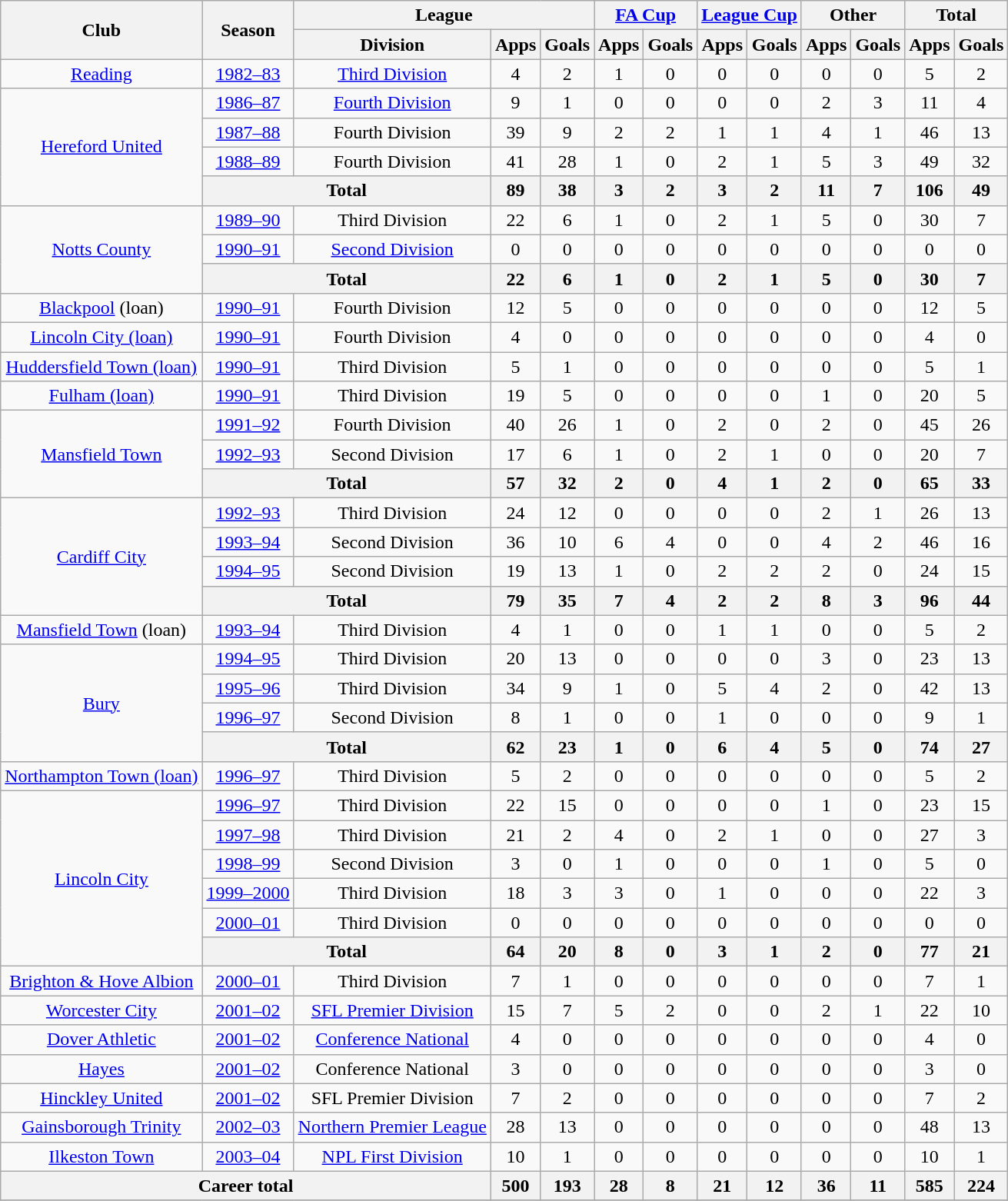<table class="wikitable" style="text-align:center">
<tr>
<th rowspan="2">Club</th>
<th rowspan="2">Season</th>
<th colspan="3">League</th>
<th colspan="2"><a href='#'>FA Cup</a></th>
<th colspan="2"><a href='#'>League Cup</a></th>
<th colspan="2">Other</th>
<th colspan="2">Total</th>
</tr>
<tr>
<th>Division</th>
<th>Apps</th>
<th>Goals</th>
<th>Apps</th>
<th>Goals</th>
<th>Apps</th>
<th>Goals</th>
<th>Apps</th>
<th>Goals</th>
<th>Apps</th>
<th>Goals</th>
</tr>
<tr>
<td><a href='#'>Reading</a></td>
<td><a href='#'>1982–83</a></td>
<td><a href='#'>Third Division</a></td>
<td>4</td>
<td>2</td>
<td>1</td>
<td>0</td>
<td>0</td>
<td>0</td>
<td>0</td>
<td>0</td>
<td>5</td>
<td>2</td>
</tr>
<tr>
<td rowspan="4"><a href='#'>Hereford United</a></td>
<td><a href='#'>1986–87</a></td>
<td><a href='#'>Fourth Division</a></td>
<td>9</td>
<td>1</td>
<td>0</td>
<td>0</td>
<td>0</td>
<td>0</td>
<td>2</td>
<td>3</td>
<td>11</td>
<td>4</td>
</tr>
<tr>
<td><a href='#'>1987–88</a></td>
<td>Fourth Division</td>
<td>39</td>
<td>9</td>
<td>2</td>
<td>2</td>
<td>1</td>
<td>1</td>
<td>4</td>
<td>1</td>
<td>46</td>
<td>13</td>
</tr>
<tr>
<td><a href='#'>1988–89</a></td>
<td>Fourth Division</td>
<td>41</td>
<td>28</td>
<td>1</td>
<td>0</td>
<td>2</td>
<td>1</td>
<td>5</td>
<td>3</td>
<td>49</td>
<td>32</td>
</tr>
<tr>
<th colspan="2">Total</th>
<th>89</th>
<th>38</th>
<th>3</th>
<th>2</th>
<th>3</th>
<th>2</th>
<th>11</th>
<th>7</th>
<th>106</th>
<th>49</th>
</tr>
<tr>
<td rowspan="3"><a href='#'>Notts County</a></td>
<td><a href='#'>1989–90</a></td>
<td>Third Division</td>
<td>22</td>
<td>6</td>
<td>1</td>
<td>0</td>
<td>2</td>
<td>1</td>
<td>5</td>
<td>0</td>
<td>30</td>
<td>7</td>
</tr>
<tr>
<td><a href='#'>1990–91</a></td>
<td><a href='#'>Second Division</a></td>
<td>0</td>
<td>0</td>
<td>0</td>
<td>0</td>
<td>0</td>
<td>0</td>
<td>0</td>
<td>0</td>
<td>0</td>
<td>0</td>
</tr>
<tr>
<th colspan="2">Total</th>
<th>22</th>
<th>6</th>
<th>1</th>
<th>0</th>
<th>2</th>
<th>1</th>
<th>5</th>
<th>0</th>
<th>30</th>
<th>7</th>
</tr>
<tr>
<td><a href='#'>Blackpool</a> (loan)</td>
<td><a href='#'>1990–91</a></td>
<td>Fourth Division</td>
<td>12</td>
<td>5</td>
<td>0</td>
<td>0</td>
<td>0</td>
<td>0</td>
<td>0</td>
<td>0</td>
<td>12</td>
<td>5</td>
</tr>
<tr>
<td><a href='#'>Lincoln City (loan)</a></td>
<td><a href='#'>1990–91</a></td>
<td>Fourth Division</td>
<td>4</td>
<td>0</td>
<td>0</td>
<td>0</td>
<td>0</td>
<td>0</td>
<td>0</td>
<td>0</td>
<td>4</td>
<td>0</td>
</tr>
<tr>
<td><a href='#'>Huddersfield Town (loan)</a></td>
<td><a href='#'>1990–91</a></td>
<td>Third Division</td>
<td>5</td>
<td>1</td>
<td>0</td>
<td>0</td>
<td>0</td>
<td>0</td>
<td>0</td>
<td>0</td>
<td>5</td>
<td>1</td>
</tr>
<tr>
<td><a href='#'>Fulham (loan)</a></td>
<td><a href='#'>1990–91</a></td>
<td>Third Division</td>
<td>19</td>
<td>5</td>
<td>0</td>
<td>0</td>
<td>0</td>
<td>0</td>
<td>1</td>
<td>0</td>
<td>20</td>
<td>5</td>
</tr>
<tr>
<td rowspan="3"><a href='#'>Mansfield Town</a></td>
<td><a href='#'>1991–92</a></td>
<td>Fourth Division</td>
<td>40</td>
<td>26</td>
<td>1</td>
<td>0</td>
<td>2</td>
<td>0</td>
<td>2</td>
<td>0</td>
<td>45</td>
<td>26</td>
</tr>
<tr>
<td><a href='#'>1992–93</a></td>
<td>Second Division</td>
<td>17</td>
<td>6</td>
<td>1</td>
<td>0</td>
<td>2</td>
<td>1</td>
<td>0</td>
<td>0</td>
<td>20</td>
<td>7</td>
</tr>
<tr>
<th colspan="2">Total</th>
<th>57</th>
<th>32</th>
<th>2</th>
<th>0</th>
<th>4</th>
<th>1</th>
<th>2</th>
<th>0</th>
<th>65</th>
<th>33</th>
</tr>
<tr>
<td rowspan="4"><a href='#'>Cardiff City</a></td>
<td><a href='#'>1992–93</a></td>
<td>Third Division</td>
<td>24</td>
<td>12</td>
<td>0</td>
<td>0</td>
<td>0</td>
<td>0</td>
<td>2</td>
<td>1</td>
<td>26</td>
<td>13</td>
</tr>
<tr>
<td><a href='#'>1993–94</a></td>
<td>Second Division</td>
<td>36</td>
<td>10</td>
<td>6</td>
<td>4</td>
<td>0</td>
<td>0</td>
<td>4</td>
<td>2</td>
<td>46</td>
<td>16</td>
</tr>
<tr>
<td><a href='#'>1994–95</a></td>
<td>Second Division</td>
<td>19</td>
<td>13</td>
<td>1</td>
<td>0</td>
<td>2</td>
<td>2</td>
<td>2</td>
<td>0</td>
<td>24</td>
<td>15</td>
</tr>
<tr>
<th colspan="2">Total</th>
<th>79</th>
<th>35</th>
<th>7</th>
<th>4</th>
<th>2</th>
<th>2</th>
<th>8</th>
<th>3</th>
<th>96</th>
<th>44</th>
</tr>
<tr>
<td><a href='#'>Mansfield Town</a> (loan)</td>
<td><a href='#'>1993–94</a></td>
<td>Third Division</td>
<td>4</td>
<td>1</td>
<td>0</td>
<td>0</td>
<td>1</td>
<td>1</td>
<td>0</td>
<td>0</td>
<td>5</td>
<td>2</td>
</tr>
<tr>
<td rowspan="4"><a href='#'>Bury</a></td>
<td><a href='#'>1994–95</a></td>
<td>Third Division</td>
<td>20</td>
<td>13</td>
<td>0</td>
<td>0</td>
<td>0</td>
<td>0</td>
<td>3</td>
<td>0</td>
<td>23</td>
<td>13</td>
</tr>
<tr>
<td><a href='#'>1995–96</a></td>
<td>Third Division</td>
<td>34</td>
<td>9</td>
<td>1</td>
<td>0</td>
<td>5</td>
<td>4</td>
<td>2</td>
<td>0</td>
<td>42</td>
<td>13</td>
</tr>
<tr>
<td><a href='#'>1996–97</a></td>
<td>Second Division</td>
<td>8</td>
<td>1</td>
<td>0</td>
<td>0</td>
<td>1</td>
<td>0</td>
<td>0</td>
<td>0</td>
<td>9</td>
<td>1</td>
</tr>
<tr>
<th colspan="2">Total</th>
<th>62</th>
<th>23</th>
<th>1</th>
<th>0</th>
<th>6</th>
<th>4</th>
<th>5</th>
<th>0</th>
<th>74</th>
<th>27</th>
</tr>
<tr>
<td><a href='#'>Northampton Town (loan)</a></td>
<td><a href='#'>1996–97</a></td>
<td>Third Division</td>
<td>5</td>
<td>2</td>
<td>0</td>
<td>0</td>
<td>0</td>
<td>0</td>
<td>0</td>
<td>0</td>
<td>5</td>
<td>2</td>
</tr>
<tr>
<td rowspan="6"><a href='#'>Lincoln City</a></td>
<td><a href='#'>1996–97</a></td>
<td>Third Division</td>
<td>22</td>
<td>15</td>
<td>0</td>
<td>0</td>
<td>0</td>
<td>0</td>
<td>1</td>
<td>0</td>
<td>23</td>
<td>15</td>
</tr>
<tr>
<td><a href='#'>1997–98</a></td>
<td>Third Division</td>
<td>21</td>
<td>2</td>
<td>4</td>
<td>0</td>
<td>2</td>
<td>1</td>
<td>0</td>
<td>0</td>
<td>27</td>
<td>3</td>
</tr>
<tr>
<td><a href='#'>1998–99</a></td>
<td>Second Division</td>
<td>3</td>
<td>0</td>
<td>1</td>
<td>0</td>
<td>0</td>
<td>0</td>
<td>1</td>
<td>0</td>
<td>5</td>
<td>0</td>
</tr>
<tr>
<td><a href='#'>1999–2000</a></td>
<td>Third Division</td>
<td>18</td>
<td>3</td>
<td>3</td>
<td>0</td>
<td>1</td>
<td>0</td>
<td>0</td>
<td>0</td>
<td>22</td>
<td>3</td>
</tr>
<tr>
<td><a href='#'>2000–01</a></td>
<td>Third Division</td>
<td>0</td>
<td>0</td>
<td>0</td>
<td>0</td>
<td>0</td>
<td>0</td>
<td>0</td>
<td>0</td>
<td>0</td>
<td>0</td>
</tr>
<tr>
<th colspan="2">Total</th>
<th>64</th>
<th>20</th>
<th>8</th>
<th>0</th>
<th>3</th>
<th>1</th>
<th>2</th>
<th>0</th>
<th>77</th>
<th>21</th>
</tr>
<tr>
<td><a href='#'>Brighton & Hove Albion</a></td>
<td><a href='#'>2000–01</a></td>
<td>Third Division</td>
<td>7</td>
<td>1</td>
<td>0</td>
<td>0</td>
<td>0</td>
<td>0</td>
<td>0</td>
<td>0</td>
<td>7</td>
<td>1</td>
</tr>
<tr>
<td><a href='#'>Worcester City</a></td>
<td><a href='#'>2001–02</a></td>
<td><a href='#'>SFL Premier Division</a></td>
<td>15</td>
<td>7</td>
<td>5</td>
<td>2</td>
<td>0</td>
<td>0</td>
<td>2</td>
<td>1</td>
<td>22</td>
<td>10</td>
</tr>
<tr>
<td><a href='#'>Dover Athletic</a></td>
<td><a href='#'>2001–02</a></td>
<td><a href='#'>Conference National</a></td>
<td>4</td>
<td>0</td>
<td>0</td>
<td>0</td>
<td>0</td>
<td>0</td>
<td>0</td>
<td>0</td>
<td>4</td>
<td>0</td>
</tr>
<tr>
<td><a href='#'>Hayes</a></td>
<td><a href='#'>2001–02</a></td>
<td>Conference National</td>
<td>3</td>
<td>0</td>
<td>0</td>
<td>0</td>
<td>0</td>
<td>0</td>
<td>0</td>
<td>0</td>
<td>3</td>
<td>0</td>
</tr>
<tr>
<td><a href='#'>Hinckley United</a></td>
<td><a href='#'>2001–02</a></td>
<td>SFL Premier Division</td>
<td>7</td>
<td>2</td>
<td>0</td>
<td>0</td>
<td>0</td>
<td>0</td>
<td>0</td>
<td>0</td>
<td>7</td>
<td>2</td>
</tr>
<tr>
<td><a href='#'>Gainsborough Trinity</a></td>
<td><a href='#'>2002–03</a></td>
<td><a href='#'>Northern Premier League</a></td>
<td>28</td>
<td>13</td>
<td>0</td>
<td>0</td>
<td>0</td>
<td>0</td>
<td>0</td>
<td>0</td>
<td>48</td>
<td>13</td>
</tr>
<tr>
<td><a href='#'>Ilkeston Town</a></td>
<td><a href='#'>2003–04</a></td>
<td><a href='#'>NPL First Division</a></td>
<td>10</td>
<td>1</td>
<td>0</td>
<td>0</td>
<td>0</td>
<td>0</td>
<td>0</td>
<td>0</td>
<td>10</td>
<td>1</td>
</tr>
<tr>
<th colspan=3>Career total</th>
<th>500</th>
<th>193</th>
<th>28</th>
<th>8</th>
<th>21</th>
<th>12</th>
<th>36</th>
<th>11</th>
<th>585</th>
<th>224</th>
</tr>
<tr>
</tr>
</table>
